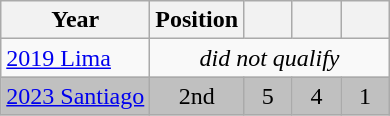<table class="wikitable" style="text-align: center;">
<tr>
<th>Year</th>
<th>Position</th>
<th width=25px></th>
<th width=25px></th>
<th width=25px></th>
</tr>
<tr>
<td style="text-align: left;"> <a href='#'>2019 Lima</a></td>
<td colspan=4><em>did not qualify</em></td>
</tr>
<tr bgcolor="silver">
<td style="text-align: left;"> <a href='#'>2023 Santiago</a></td>
<td>2nd </td>
<td>5</td>
<td>4</td>
<td>1</td>
</tr>
</table>
